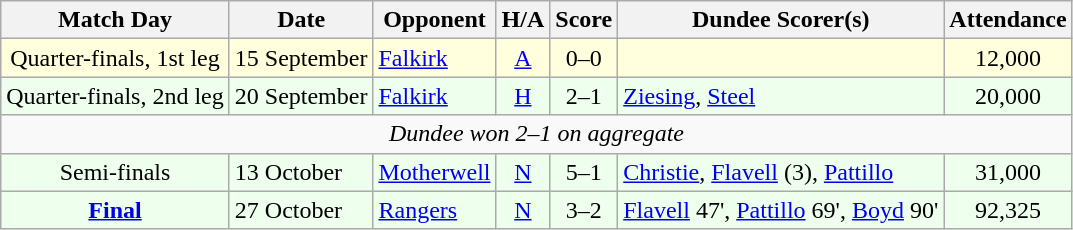<table class="wikitable" style="text-align:center">
<tr>
<th>Match Day</th>
<th>Date</th>
<th>Opponent</th>
<th>H/A</th>
<th>Score</th>
<th>Dundee Scorer(s)</th>
<th>Attendance</th>
</tr>
<tr bgcolor="#FFFFDD">
<td>Quarter-finals, 1st leg</td>
<td align="left">15 September</td>
<td align="left"><a href='#'>Falkirk</a></td>
<td><a href='#'>A</a></td>
<td>0–0</td>
<td align="left"></td>
<td>12,000</td>
</tr>
<tr bgcolor="#EEFFEE">
<td>Quarter-finals, 2nd leg</td>
<td align="left">20 September</td>
<td align="left"><a href='#'>Falkirk</a></td>
<td><a href='#'>H</a></td>
<td>2–1</td>
<td align="left"><a href='#'>Ziesing</a>, <a href='#'>Steel</a></td>
<td>20,000</td>
</tr>
<tr>
<td colspan="7"><em>Dundee won 2–1 on aggregate</em></td>
</tr>
<tr bgcolor="#EEFFEE">
<td>Semi-finals</td>
<td align="left">13 October</td>
<td align="left"><a href='#'>Motherwell</a></td>
<td><a href='#'>N</a></td>
<td>5–1</td>
<td align="left"><a href='#'>Christie</a>, <a href='#'>Flavell</a> (3), <a href='#'>Pattillo</a></td>
<td>31,000</td>
</tr>
<tr bgcolor="#EEFFEE">
<td><a href='#'><strong>Final</strong></a></td>
<td align="left">27 October</td>
<td align="left"><a href='#'>Rangers</a></td>
<td><a href='#'>N</a></td>
<td>3–2</td>
<td align="left"><a href='#'>Flavell</a> 47', <a href='#'>Pattillo</a> 69', <a href='#'>Boyd</a> 90'</td>
<td>92,325</td>
</tr>
</table>
